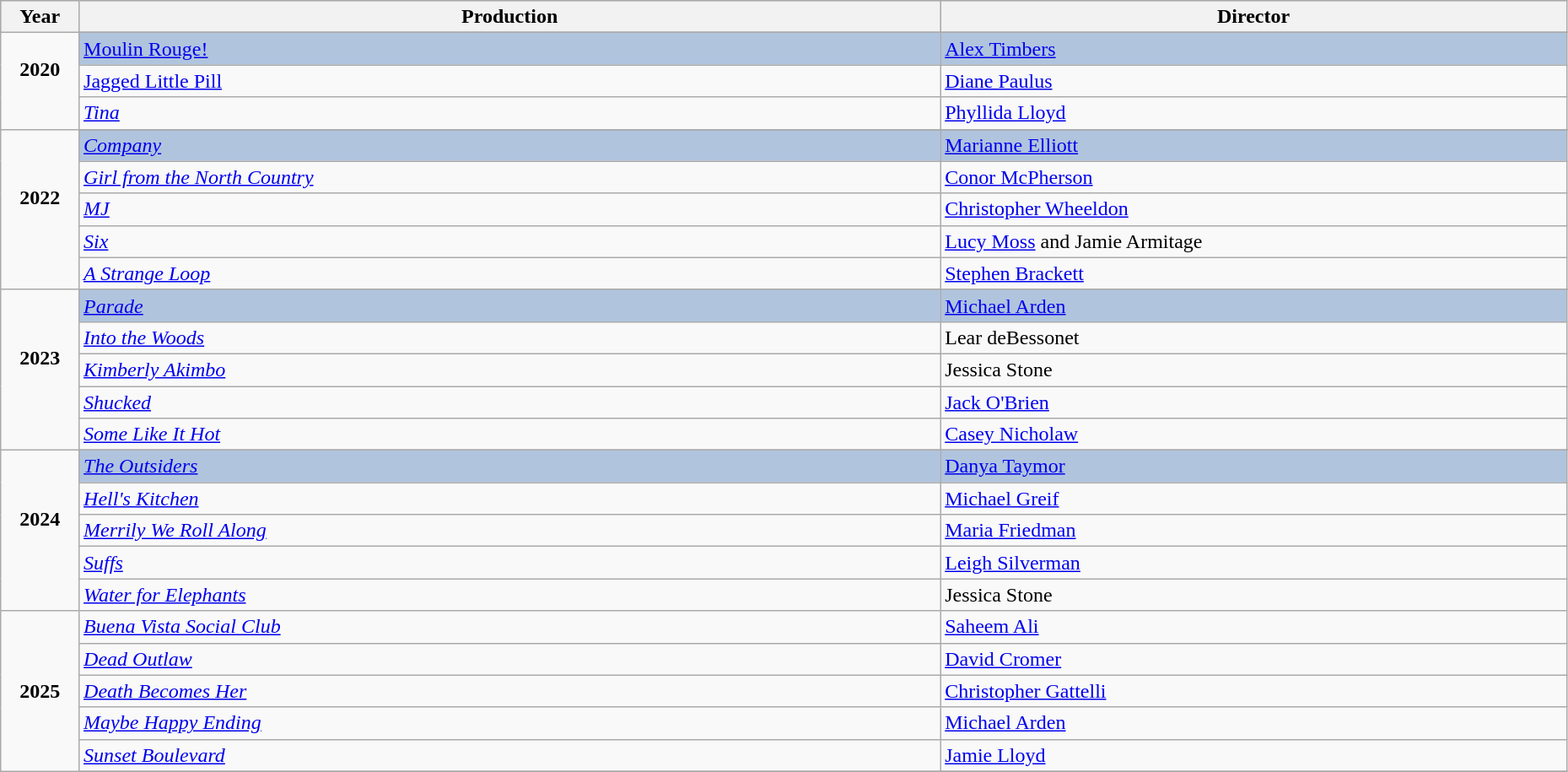<table class="wikitable" style="width:98%;">
<tr style="background:#bebebe;">
<th style="width:5%;">Year</th>
<th style="width:55%;">Production</th>
<th style="width:40%;">Director</th>
</tr>
<tr>
<td rowspan="4" align="center"><strong>2020</strong><br><br></td>
</tr>
<tr style="background:#B0C4DE">
<td><em><a href='#'></em>Moulin Rouge!<em></a></em></td>
<td><a href='#'>Alex Timbers</a></td>
</tr>
<tr>
<td><em><a href='#'></em>Jagged Little Pill<em></a></em></td>
<td><a href='#'>Diane Paulus</a></td>
</tr>
<tr>
<td><em><a href='#'>Tina</a></em></td>
<td><a href='#'>Phyllida Lloyd</a></td>
</tr>
<tr>
<td rowspan="6" align="center"><strong>2022</strong><br><br></td>
</tr>
<tr style = "background:#B0C4DE">
<td><em><a href='#'>Company</a></em></td>
<td><a href='#'>Marianne Elliott</a></td>
</tr>
<tr>
<td><em><a href='#'>Girl from the North Country</a></em></td>
<td><a href='#'>Conor McPherson</a></td>
</tr>
<tr>
<td><em><a href='#'>MJ</a></em></td>
<td><a href='#'>Christopher Wheeldon</a></td>
</tr>
<tr>
<td><em><a href='#'>Six</a></em></td>
<td><a href='#'>Lucy Moss</a> and Jamie Armitage</td>
</tr>
<tr>
<td><em><a href='#'>A Strange Loop</a></em></td>
<td><a href='#'>Stephen Brackett</a></td>
</tr>
<tr>
<td rowspan="6" align="center"><strong>2023</strong><br><br></td>
</tr>
<tr style = "background:#B0C4DE">
<td><em><a href='#'>Parade</a></em></td>
<td><a href='#'>Michael Arden</a></td>
</tr>
<tr>
<td><em><a href='#'>Into the Woods</a></em></td>
<td>Lear deBessonet</td>
</tr>
<tr>
<td><em><a href='#'>Kimberly Akimbo</a></em></td>
<td>Jessica Stone</td>
</tr>
<tr>
<td><em><a href='#'>Shucked</a></em></td>
<td><a href='#'>Jack O'Brien</a></td>
</tr>
<tr>
<td><em><a href='#'>Some Like It Hot</a></em></td>
<td><a href='#'>Casey Nicholaw</a></td>
</tr>
<tr>
<td rowspan="6" align="center"><strong>2024</strong><br><br></td>
</tr>
<tr style = "background:#B0C4DE">
<td><em><a href='#'>The Outsiders</a></em></td>
<td><a href='#'>Danya Taymor</a></td>
</tr>
<tr>
<td><em><a href='#'>Hell's Kitchen</a></em></td>
<td><a href='#'>Michael Greif</a></td>
</tr>
<tr>
<td><em><a href='#'>Merrily We Roll Along</a></em></td>
<td><a href='#'>Maria Friedman</a></td>
</tr>
<tr>
<td><em><a href='#'>Suffs</a></em></td>
<td><a href='#'>Leigh Silverman</a></td>
</tr>
<tr>
<td><em><a href='#'>Water for Elephants</a></em></td>
<td>Jessica Stone</td>
</tr>
<tr>
<td rowspan="6" align="center"><strong>2025</strong><br></td>
<td><em><a href='#'>Buena Vista Social Club</a></em></td>
<td><a href='#'>Saheem Ali</a></td>
</tr>
<tr>
<td><em><a href='#'>Dead Outlaw</a></em></td>
<td><a href='#'>David Cromer</a></td>
</tr>
<tr>
<td><em><a href='#'>Death Becomes Her</a></em></td>
<td><a href='#'>Christopher Gattelli</a></td>
</tr>
<tr>
<td><em><a href='#'>Maybe Happy Ending</a></em></td>
<td><a href='#'>Michael Arden</a></td>
</tr>
<tr>
<td><em><a href='#'>Sunset Boulevard</a></em></td>
<td><a href='#'>Jamie Lloyd</a></td>
</tr>
<tr>
</tr>
</table>
